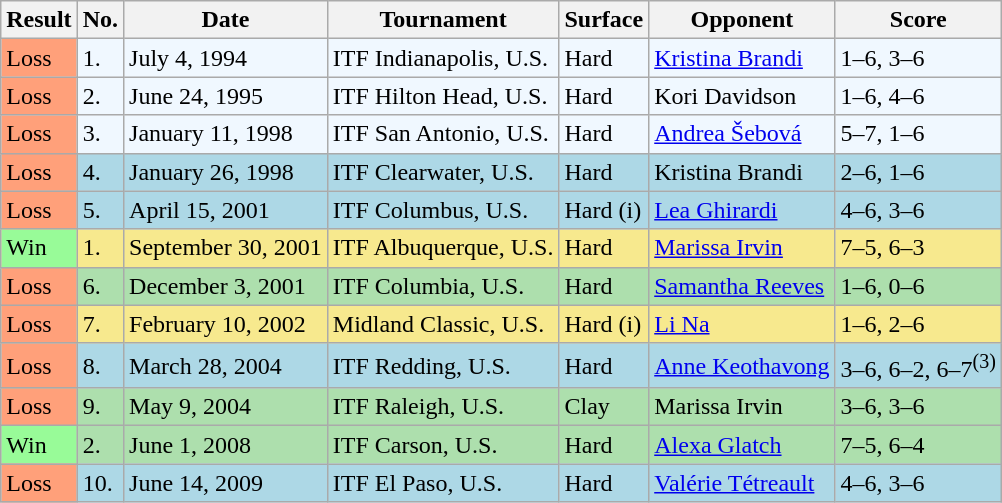<table class="sortable wikitable">
<tr>
<th>Result</th>
<th>No.</th>
<th>Date</th>
<th>Tournament</th>
<th>Surface</th>
<th>Opponent</th>
<th class="unsortable">Score</th>
</tr>
<tr bgcolor=f0f8ff>
<td bgcolor=FFA07A>Loss</td>
<td>1.</td>
<td>July 4, 1994</td>
<td>ITF Indianapolis, U.S.</td>
<td>Hard</td>
<td> <a href='#'>Kristina Brandi</a></td>
<td>1–6, 3–6</td>
</tr>
<tr bgcolor=f0f8ff>
<td bgcolor=FFA07A>Loss</td>
<td>2.</td>
<td>June 24, 1995</td>
<td>ITF Hilton Head, U.S.</td>
<td>Hard</td>
<td> Kori Davidson</td>
<td>1–6, 4–6</td>
</tr>
<tr bgcolor=f0f8ff>
<td bgcolor=FFA07A>Loss</td>
<td>3.</td>
<td>January 11, 1998</td>
<td>ITF San Antonio, U.S.</td>
<td>Hard</td>
<td> <a href='#'>Andrea Šebová</a></td>
<td>5–7, 1–6</td>
</tr>
<tr bgcolor=lightblue>
<td bgcolor=FFA07A>Loss</td>
<td>4.</td>
<td>January 26, 1998</td>
<td>ITF Clearwater, U.S.</td>
<td>Hard</td>
<td> Kristina Brandi</td>
<td>2–6, 1–6</td>
</tr>
<tr bgcolor=lightblue>
<td bgcolor=FFA07A>Loss</td>
<td>5.</td>
<td>April 15, 2001</td>
<td>ITF Columbus, U.S.</td>
<td>Hard (i)</td>
<td> <a href='#'>Lea Ghirardi</a></td>
<td>4–6, 3–6</td>
</tr>
<tr bgcolor=f7e98e>
<td bgcolor=98FB98>Win</td>
<td>1.</td>
<td>September 30, 2001</td>
<td>ITF Albuquerque, U.S.</td>
<td>Hard</td>
<td> <a href='#'>Marissa Irvin</a></td>
<td>7–5, 6–3</td>
</tr>
<tr bgcolor=addfad>
<td bgcolor=FFA07A>Loss</td>
<td>6.</td>
<td>December 3, 2001</td>
<td>ITF Columbia, U.S.</td>
<td>Hard</td>
<td> <a href='#'>Samantha Reeves</a></td>
<td>1–6, 0–6</td>
</tr>
<tr bgcolor=f7e98e>
<td bgcolor=FFA07A>Loss</td>
<td>7.</td>
<td>February 10, 2002</td>
<td>Midland Classic, U.S.</td>
<td>Hard (i)</td>
<td> <a href='#'>Li Na</a></td>
<td>1–6, 2–6</td>
</tr>
<tr bgcolor=lightblue>
<td bgcolor=FFA07A>Loss</td>
<td>8.</td>
<td>March 28, 2004</td>
<td>ITF Redding, U.S.</td>
<td>Hard</td>
<td> <a href='#'>Anne Keothavong</a></td>
<td>3–6, 6–2, 6–7<sup>(3)</sup></td>
</tr>
<tr bgcolor=addfad>
<td bgcolor=FFA07A>Loss</td>
<td>9.</td>
<td>May 9, 2004</td>
<td>ITF Raleigh, U.S.</td>
<td>Clay</td>
<td> Marissa Irvin</td>
<td>3–6, 3–6</td>
</tr>
<tr bgcolor=addfad>
<td bgcolor=98FB98>Win</td>
<td>2.</td>
<td>June 1, 2008</td>
<td>ITF Carson, U.S.</td>
<td>Hard</td>
<td> <a href='#'>Alexa Glatch</a></td>
<td>7–5, 6–4</td>
</tr>
<tr bgcolor=lightblue>
<td bgcolor=FFA07A>Loss</td>
<td>10.</td>
<td>June 14, 2009</td>
<td>ITF El Paso, U.S.</td>
<td>Hard</td>
<td> <a href='#'>Valérie Tétreault</a></td>
<td>4–6, 3–6</td>
</tr>
</table>
